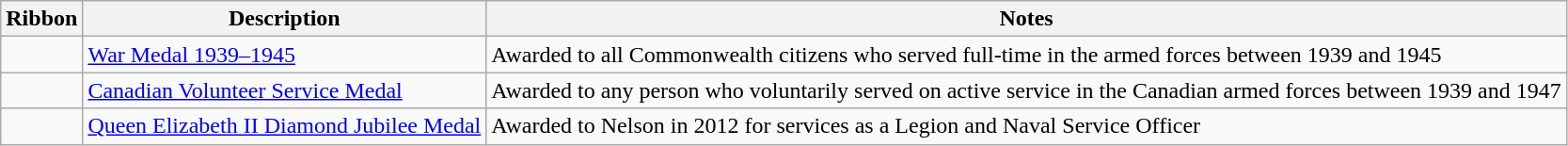<table class="wikitable">
<tr>
<th>Ribbon</th>
<th>Description</th>
<th>Notes</th>
</tr>
<tr>
<td></td>
<td><a href='#'>War Medal 1939–1945</a></td>
<td>Awarded to all Commonwealth citizens who served full-time in the armed forces between 1939 and 1945</td>
</tr>
<tr>
<td></td>
<td><a href='#'>Canadian Volunteer Service Medal</a></td>
<td>Awarded to any person who voluntarily served on active service in the Canadian armed forces between 1939 and 1947</td>
</tr>
<tr>
<td></td>
<td><a href='#'>Queen Elizabeth II Diamond Jubilee Medal</a></td>
<td>Awarded to Nelson in 2012 for services as a Legion and Naval Service Officer</td>
</tr>
</table>
